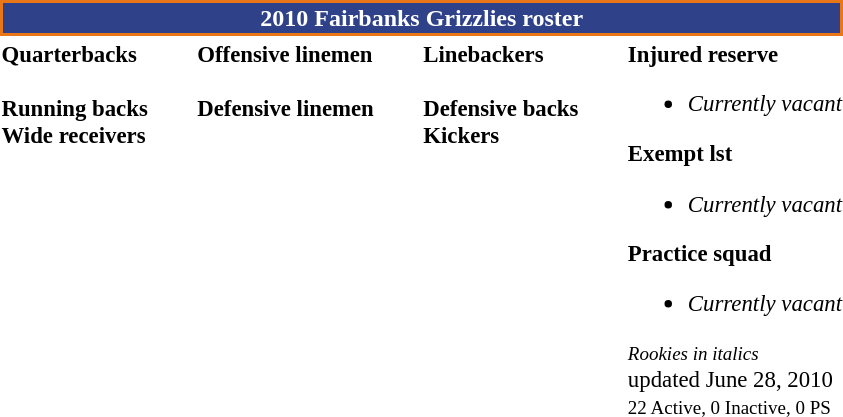<table class="toccolours" style="text-align: left;">
<tr>
<th colspan="7" style="background:#2F4189; border:2px solid #E97619; color:white; text-align:center;"><strong>2010 Fairbanks Grizzlies roster</strong></th>
</tr>
<tr>
<td style="font-size: 95%;vertical-align:top;"><strong>Quarterbacks</strong><br>
<br><strong>Running backs</strong>

<br><strong>Wide receivers</strong>


</td>
<td style="width: 25px;"></td>
<td style="font-size: 95%;vertical-align:top;"><strong>Offensive linemen</strong><br>


<br><strong>Defensive linemen</strong>



</td>
<td style="width: 25px;"></td>
<td style="font-size: 95%;vertical-align:top;"><strong>Linebackers</strong><br>
<br><strong>Defensive backs</strong>



<br><strong>Kickers</strong>
</td>
<td style="width: 25px;"></td>
<td style="font-size: 95%;vertical-align:top;"><strong>Injured reserve</strong><br><ul><li><em>Currently vacant</em></li></ul><strong>Exempt lst</strong><ul><li><em>Currently vacant</em></li></ul><strong>Practice squad</strong><ul><li><em>Currently vacant</em></li></ul><small><em>Rookies in italics</em></small><br>
<span></span> updated June 28, 2010<br>
<small>22 Active, 0 Inactive, 0 PS</small></td>
</tr>
<tr>
</tr>
</table>
